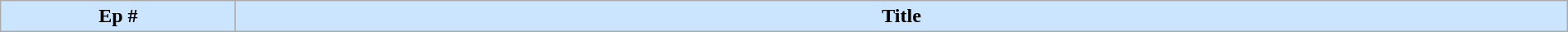<table class="wikitable mw-collapsible plainrowheaders" width="100%" style="background:#FFFFFF">
<tr>
<th style="background:#cce5ff" width="15%">Ep #</th>
<th style="background:#cce5ff">Title<br>


</th>
</tr>
</table>
